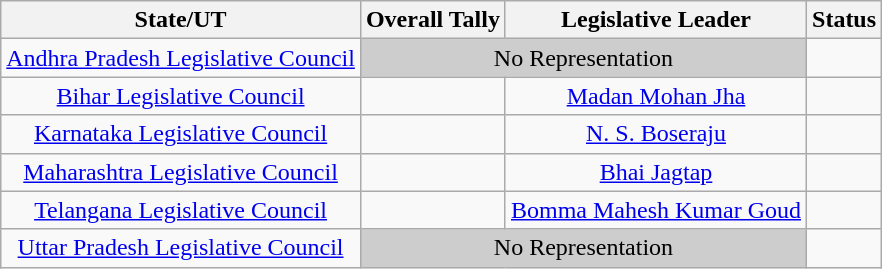<table class="wikitable sortable" style="text-align:center">
<tr>
<th>State/UT</th>
<th>Overall Tally</th>
<th>Legislative Leader</th>
<th>Status</th>
</tr>
<tr>
<td><a href='#'>Andhra Pradesh Legislative Council</a></td>
<td colspan=2 Bgcolor=#CDCDCD>No Representation</td>
<td></td>
</tr>
<tr>
<td><a href='#'>Bihar Legislative Council</a></td>
<td></td>
<td><a href='#'>Madan Mohan Jha</a></td>
<td></td>
</tr>
<tr>
<td><a href='#'>Karnataka Legislative Council</a></td>
<td></td>
<td><a href='#'>N. S. Boseraju</a></td>
<td></td>
</tr>
<tr>
<td><a href='#'>Maharashtra Legislative Council</a></td>
<td></td>
<td><a href='#'>Bhai Jagtap</a></td>
<td></td>
</tr>
<tr>
<td rowspan="1"><a href='#'>Telangana Legislative Council</a></td>
<td rowspan="1"></td>
<td><a href='#'>Bomma Mahesh Kumar Goud</a></td>
<td></td>
</tr>
<tr>
<td rowspan="1"><a href='#'>Uttar Pradesh Legislative Council</a></td>
<td colspan=2 Bgcolor=#CDCDCD>No Representation</td>
<td></td>
</tr>
</table>
